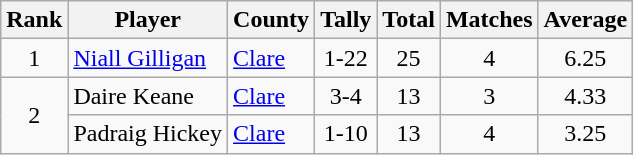<table class="wikitable">
<tr>
<th>Rank</th>
<th>Player</th>
<th>County</th>
<th>Tally</th>
<th>Total</th>
<th>Matches</th>
<th>Average</th>
</tr>
<tr>
<td rowspan=1 align=center>1</td>
<td><a href='#'>Niall Gilligan</a></td>
<td><a href='#'>Clare</a></td>
<td align=center>1-22</td>
<td align=center>25</td>
<td align=center>4</td>
<td align=center>6.25</td>
</tr>
<tr>
<td rowspan=2 align=center>2</td>
<td>Daire Keane</td>
<td><a href='#'>Clare</a></td>
<td align=center>3-4</td>
<td align=center>13</td>
<td align=center>3</td>
<td align=center>4.33</td>
</tr>
<tr>
<td>Padraig Hickey</td>
<td><a href='#'>Clare</a></td>
<td align=center>1-10</td>
<td align=center>13</td>
<td align=center>4</td>
<td align=center>3.25</td>
</tr>
</table>
